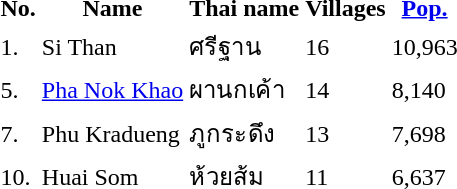<table>
<tr>
<th>No.</th>
<th>Name</th>
<th>Thai name</th>
<th>Villages</th>
<th><a href='#'>Pop.</a></th>
</tr>
<tr>
<td>1.</td>
<td>Si Than</td>
<td>ศรีฐาน</td>
<td>16</td>
<td>10,963</td>
<td></td>
</tr>
<tr>
<td>5.</td>
<td><a href='#'>Pha Nok Khao</a></td>
<td>ผานกเค้า</td>
<td>14</td>
<td>8,140</td>
<td></td>
</tr>
<tr>
<td>7.</td>
<td>Phu Kradueng</td>
<td>ภูกระดึง</td>
<td>13</td>
<td>7,698</td>
<td></td>
</tr>
<tr>
<td>10.</td>
<td>Huai Som</td>
<td>ห้วยส้ม</td>
<td>11</td>
<td>6,637</td>
<td></td>
</tr>
</table>
